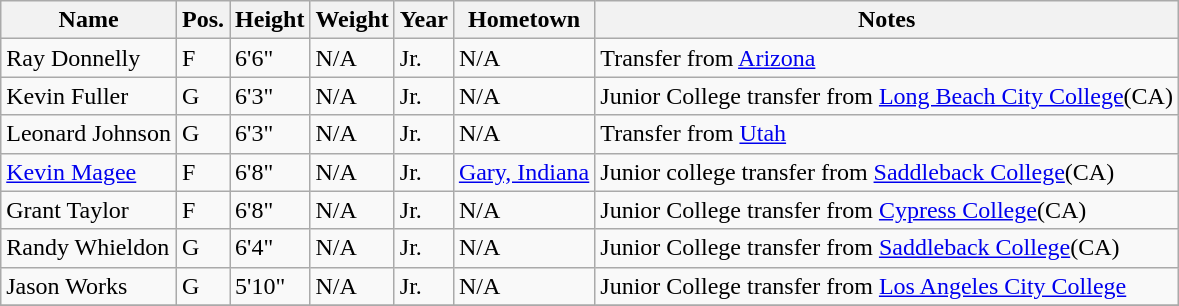<table class="wikitable sortable" border="1">
<tr>
<th>Name</th>
<th>Pos.</th>
<th>Height</th>
<th>Weight</th>
<th>Year</th>
<th>Hometown</th>
<th class="unsortable">Notes</th>
</tr>
<tr>
<td sortname>Ray Donnelly</td>
<td>F</td>
<td>6'6"</td>
<td>N/A</td>
<td>Jr.</td>
<td>N/A</td>
<td>Transfer from <a href='#'>Arizona</a></td>
</tr>
<tr>
<td sortname>Kevin Fuller</td>
<td>G</td>
<td>6'3"</td>
<td>N/A</td>
<td>Jr.</td>
<td>N/A</td>
<td>Junior College transfer from <a href='#'>Long Beach City College</a>(CA)</td>
</tr>
<tr>
<td sortname>Leonard Johnson</td>
<td>G</td>
<td>6'3"</td>
<td>N/A</td>
<td>Jr.</td>
<td>N/A</td>
<td>Transfer from <a href='#'>Utah</a></td>
</tr>
<tr>
<td sortname><a href='#'>Kevin Magee</a></td>
<td>F</td>
<td>6'8"</td>
<td>N/A</td>
<td>Jr.</td>
<td><a href='#'>Gary, Indiana</a></td>
<td>Junior college transfer from <a href='#'>Saddleback College</a>(CA)</td>
</tr>
<tr>
<td sortname>Grant Taylor</td>
<td>F</td>
<td>6'8"</td>
<td>N/A</td>
<td>Jr.</td>
<td>N/A</td>
<td>Junior College transfer from <a href='#'>Cypress College</a>(CA)</td>
</tr>
<tr>
<td sortname>Randy Whieldon</td>
<td>G</td>
<td>6'4"</td>
<td>N/A</td>
<td>Jr.</td>
<td>N/A</td>
<td>Junior College transfer from <a href='#'>Saddleback College</a>(CA)</td>
</tr>
<tr>
<td sortname>Jason Works</td>
<td>G</td>
<td>5'10"</td>
<td>N/A</td>
<td>Jr.</td>
<td>N/A</td>
<td>Junior College transfer from <a href='#'>Los Angeles City College</a></td>
</tr>
<tr>
</tr>
</table>
